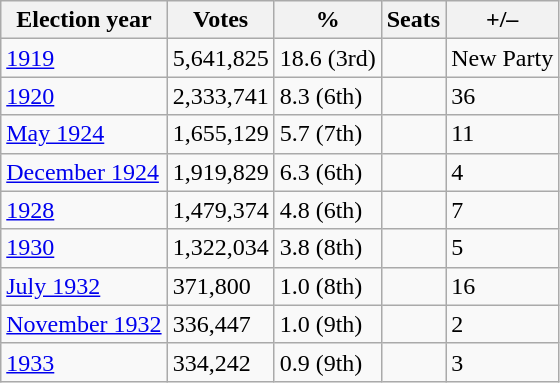<table class=wikitable>
<tr>
<th>Election year</th>
<th>Votes</th>
<th>%</th>
<th>Seats</th>
<th>+/–</th>
</tr>
<tr>
<td><a href='#'>1919</a></td>
<td>5,641,825</td>
<td>18.6 (3rd)</td>
<td></td>
<td>New Party</td>
</tr>
<tr>
<td><a href='#'>1920</a></td>
<td>2,333,741</td>
<td>8.3 (6th)</td>
<td></td>
<td> 36</td>
</tr>
<tr>
<td><a href='#'>May 1924</a></td>
<td>1,655,129</td>
<td>5.7 (7th)</td>
<td></td>
<td> 11</td>
</tr>
<tr>
<td><a href='#'>December 1924</a></td>
<td>1,919,829</td>
<td>6.3 (6th)</td>
<td></td>
<td> 4</td>
</tr>
<tr>
<td><a href='#'>1928</a></td>
<td>1,479,374</td>
<td>4.8 (6th)</td>
<td></td>
<td> 7</td>
</tr>
<tr>
<td><a href='#'>1930</a></td>
<td>1,322,034</td>
<td>3.8 (8th)</td>
<td></td>
<td> 5</td>
</tr>
<tr>
<td><a href='#'>July 1932</a></td>
<td>371,800</td>
<td>1.0 (8th)</td>
<td></td>
<td> 16</td>
</tr>
<tr>
<td><a href='#'>November 1932</a></td>
<td>336,447</td>
<td>1.0 (9th)</td>
<td></td>
<td> 2</td>
</tr>
<tr>
<td><a href='#'>1933</a></td>
<td>334,242</td>
<td>0.9 (9th)</td>
<td></td>
<td> 3</td>
</tr>
</table>
